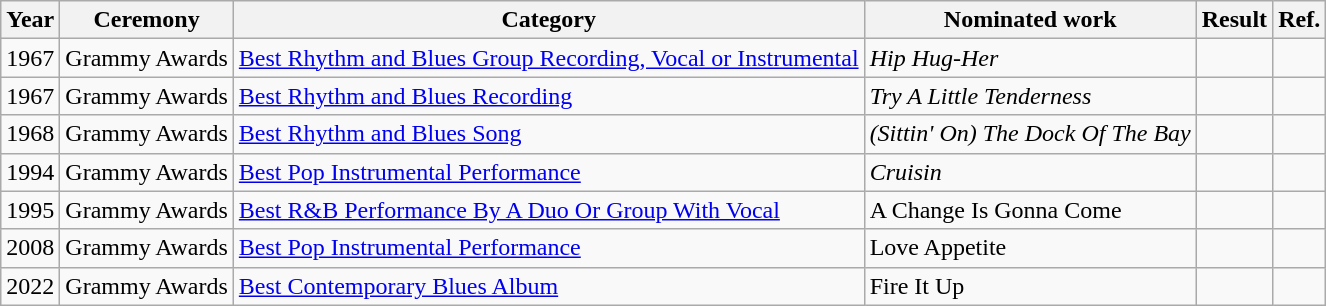<table class="wikitable Sortable">
<tr>
<th>Year</th>
<th>Ceremony</th>
<th>Category</th>
<th>Nominated work</th>
<th>Result</th>
<th>Ref.</th>
</tr>
<tr>
<td>1967</td>
<td>Grammy Awards</td>
<td><a href='#'>Best Rhythm and Blues Group Recording, Vocal or Instrumental</a></td>
<td><em>Hip Hug-Her</em></td>
<td></td>
<td style="text-align:center;"></td>
</tr>
<tr>
<td>1967</td>
<td>Grammy Awards</td>
<td><a href='#'>Best Rhythm and Blues Recording</a></td>
<td><em>Try A Little Tenderness</em></td>
<td></td>
<td style="text-align:center;"></td>
</tr>
<tr>
<td>1968</td>
<td>Grammy Awards</td>
<td><a href='#'>Best Rhythm and Blues Song</a></td>
<td><em>(Sittin' On) The Dock Of The Bay</em></td>
<td></td>
<td style="text-align:center;"></td>
</tr>
<tr>
<td>1994</td>
<td>Grammy Awards</td>
<td><a href='#'>Best Pop Instrumental Performance</a></td>
<td><em>Cruisin<strong></td>
<td></td>
<td style="text-align:center;"></td>
</tr>
<tr>
<td>1995</td>
<td>Grammy Awards</td>
<td><a href='#'>Best R&B Performance By A Duo Or Group With Vocal</a></td>
<td></em>A Change Is Gonna Come<em></td>
<td></td>
<td style="text-align:center;"></td>
</tr>
<tr>
<td>2008</td>
<td>Grammy Awards</td>
<td><a href='#'>Best Pop Instrumental Performance</a></td>
<td></em>Love Appetite<em></td>
<td></td>
<td style="text-align:center;"></td>
</tr>
<tr>
<td>2022</td>
<td>Grammy Awards</td>
<td><a href='#'>Best Contemporary Blues Album</a></td>
<td></em>Fire It Up<em></td>
<td></td>
<td style="text-align:center;"></td>
</tr>
</table>
